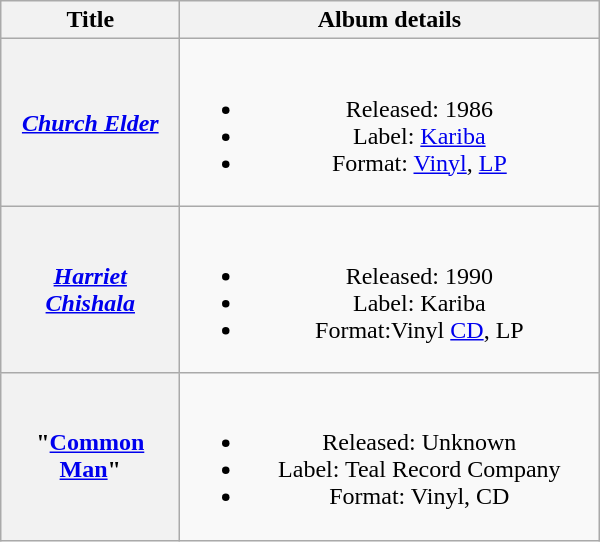<table class="wikitable plainrowheaders" style="text-align:center;">
<tr>
<th scope="col" rowspan="1" style="width:7em;">Title</th>
<th scope="col" rowspan="1" style="width:17em;">Album details</th>
</tr>
<tr>
<th scope="row"><em><a href='#'>Church Elder</a></em></th>
<td><br><ul><li>Released: 1986</li><li>Label: <a href='#'>Kariba</a></li><li>Format: <a href='#'>Vinyl</a>, <a href='#'>LP</a></li></ul></td>
</tr>
<tr>
<th scope="row"><em><a href='#'>Harriet Chishala</a></em></th>
<td><br><ul><li>Released: 1990</li><li>Label: Kariba</li><li>Format:Vinyl <a href='#'>CD</a>, LP</li></ul></td>
</tr>
<tr>
<th scope="row">"<a href='#'>Common Man</a>"</th>
<td><br><ul><li>Released: Unknown</li><li>Label: Teal Record Company</li><li>Format: Vinyl, CD</li></ul></td>
</tr>
</table>
